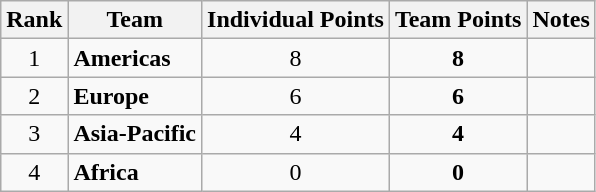<table class="wikitable sortable" style="text-align:center">
<tr>
<th>Rank</th>
<th>Team</th>
<th>Individual Points</th>
<th>Team Points</th>
<th>Notes</th>
</tr>
<tr>
<td>1</td>
<td align="left"><strong>Americas</strong></td>
<td>8</td>
<td><strong>8</strong></td>
<td></td>
</tr>
<tr>
<td>2</td>
<td align="left"><strong>Europe</strong></td>
<td>6</td>
<td><strong>6</strong></td>
<td></td>
</tr>
<tr>
<td>3</td>
<td align="left"><strong>Asia-Pacific</strong></td>
<td>4</td>
<td><strong>4</strong></td>
<td></td>
</tr>
<tr>
<td>4</td>
<td align="left"><strong>Africa</strong></td>
<td>0</td>
<td><strong>0</strong></td>
<td></td>
</tr>
</table>
